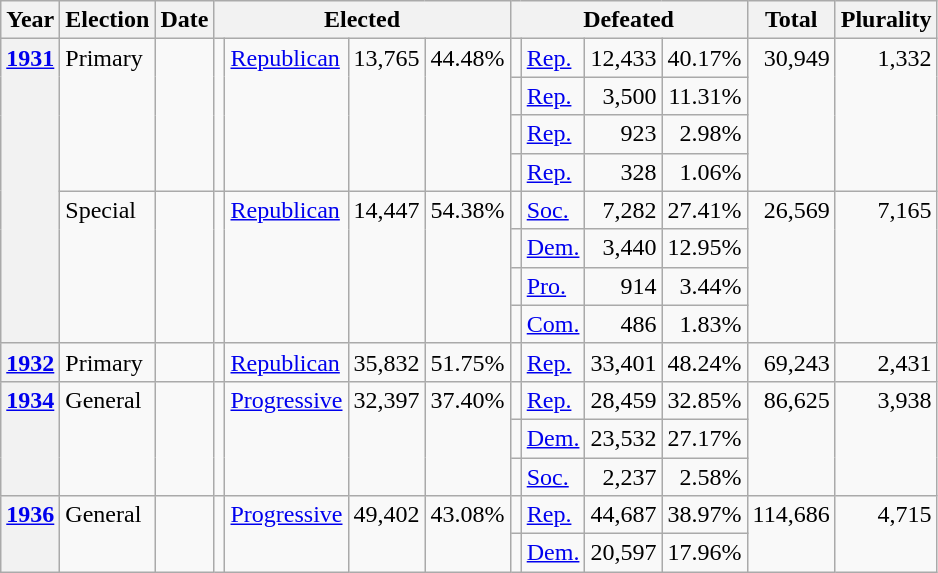<table class="wikitable">
<tr>
<th>Year</th>
<th>Election</th>
<th>Date</th>
<th colspan="4">Elected</th>
<th colspan="4">Defeated</th>
<th>Total</th>
<th>Plurality</th>
</tr>
<tr>
<th rowspan="8" valign="top"><a href='#'>1931</a><br></th>
<td rowspan="4" valign="top">Primary</td>
<td rowspan="4" valign="top"></td>
<td rowspan="4" valign="top"></td>
<td valign="top" rowspan="4" ><a href='#'>Republican</a></td>
<td rowspan="4" align="right" valign="top">13,765</td>
<td rowspan="4" align="right" valign="top">44.48%</td>
<td valign="top"></td>
<td valign="top" ><a href='#'>Rep.</a></td>
<td align="right" valign="top">12,433</td>
<td align="right" valign="top">40.17%</td>
<td rowspan="4" align="right" valign="top">30,949</td>
<td rowspan="4" align="right" valign="top">1,332</td>
</tr>
<tr>
<td valign="top"></td>
<td valign="top" ><a href='#'>Rep.</a></td>
<td align="right" valign="top">3,500</td>
<td align="right" valign="top">11.31%</td>
</tr>
<tr>
<td valign="top"></td>
<td valign="top" ><a href='#'>Rep.</a></td>
<td align="right" valign="top">923</td>
<td align="right" valign="top">2.98%</td>
</tr>
<tr>
<td valign="top"></td>
<td valign="top" ><a href='#'>Rep.</a></td>
<td align="right" valign="top">328</td>
<td align="right" valign="top">1.06%</td>
</tr>
<tr>
<td rowspan="4" valign="top">Special</td>
<td rowspan="4" valign="top"></td>
<td valign="top" rowspan="4"></td>
<td rowspan="4" valign="top" ><a href='#'>Republican</a></td>
<td rowspan="4" align="right" valign="top">14,447</td>
<td rowspan="4" align="right" valign="top">54.38%</td>
<td></td>
<td valign="top" ><a href='#'>Soc.</a></td>
<td align="right" valign="top">7,282</td>
<td align="right" valign="top">27.41%</td>
<td rowspan="4" align="right" valign="top">26,569</td>
<td rowspan="4" align="right" valign="top">7,165</td>
</tr>
<tr>
<td valign="top"></td>
<td valign="top" ><a href='#'>Dem.</a></td>
<td align="right" valign="top">3,440</td>
<td align="right" valign="top">12.95%</td>
</tr>
<tr>
<td valign="top"></td>
<td valign="top" ><a href='#'>Pro.</a></td>
<td align="right" valign="top">914</td>
<td align="right" valign="top">3.44%</td>
</tr>
<tr>
<td valign="top"></td>
<td valign="top" ><a href='#'>Com.</a></td>
<td align="right" valign="top">486</td>
<td align="right" valign="top">1.83%</td>
</tr>
<tr>
<th valign="top"><a href='#'>1932</a></th>
<td valign="top">Primary</td>
<td valign="top"></td>
<td valign="top"></td>
<td valign="top" ><a href='#'>Republican</a></td>
<td align="right" valign="top">35,832</td>
<td align="right" valign="top">51.75%</td>
<td valign="top"></td>
<td valign="top" ><a href='#'>Rep.</a></td>
<td align="right" valign="top">33,401</td>
<td align="right" valign="top">48.24%</td>
<td align="right" valign="top">69,243</td>
<td align="right" valign="top">2,431</td>
</tr>
<tr>
<th rowspan="3" valign="top"><a href='#'>1934</a></th>
<td rowspan="3" valign="top">General</td>
<td rowspan="3" valign="top"></td>
<td rowspan="3" valign="top"></td>
<td rowspan="3" valign="top" ><a href='#'>Progressive</a></td>
<td rowspan="3" align="right" valign="top">32,397</td>
<td rowspan="3" align="right" valign="top">37.40%</td>
<td valign="top"></td>
<td valign="top" ><a href='#'>Rep.</a></td>
<td align="right" valign="top">28,459</td>
<td align="right" valign="top">32.85%</td>
<td rowspan="3" align="right" valign="top">86,625</td>
<td rowspan="3" align="right" valign="top">3,938</td>
</tr>
<tr>
<td valign="top"></td>
<td valign="top" ><a href='#'>Dem.</a></td>
<td align="right" valign="top">23,532</td>
<td align="right" valign="top">27.17%</td>
</tr>
<tr>
<td valign="top"></td>
<td valign="top" ><a href='#'>Soc.</a></td>
<td align="right" valign="top">2,237</td>
<td align="right" valign="top">2.58%</td>
</tr>
<tr>
<th rowspan="2" valign="top"><a href='#'>1936</a></th>
<td rowspan="2" valign="top">General</td>
<td rowspan="2" valign="top"></td>
<td rowspan="2" valign="top"></td>
<td rowspan="2" valign="top" ><a href='#'>Progressive</a></td>
<td rowspan="2" align="right" valign="top">49,402</td>
<td rowspan="2" align="right" valign="top">43.08%</td>
<td></td>
<td valign="top" ><a href='#'>Rep.</a></td>
<td align="right" valign="top">44,687</td>
<td align="right" valign="top">38.97%</td>
<td rowspan="2" align="right" valign="top">114,686</td>
<td rowspan="2" align="right" valign="top">4,715</td>
</tr>
<tr>
<td valign="top"></td>
<td valign="top" ><a href='#'>Dem.</a></td>
<td align="right" valign="top">20,597</td>
<td align="right" valign="top">17.96%</td>
</tr>
</table>
